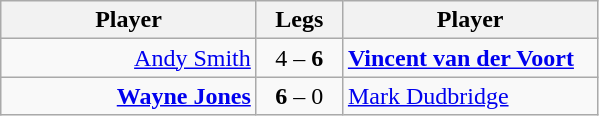<table class=wikitable style="text-align:center">
<tr>
<th width=163>Player</th>
<th width=50>Legs</th>
<th width=163>Player</th>
</tr>
<tr align=left>
<td align=right><a href='#'>Andy Smith</a> </td>
<td align=center>4 – <strong>6</strong></td>
<td> <strong><a href='#'>Vincent van der Voort</a></strong></td>
</tr>
<tr align=left>
<td align=right><strong><a href='#'>Wayne Jones</a></strong> </td>
<td align=center><strong>6</strong> – 0</td>
<td> <a href='#'>Mark Dudbridge</a></td>
</tr>
</table>
